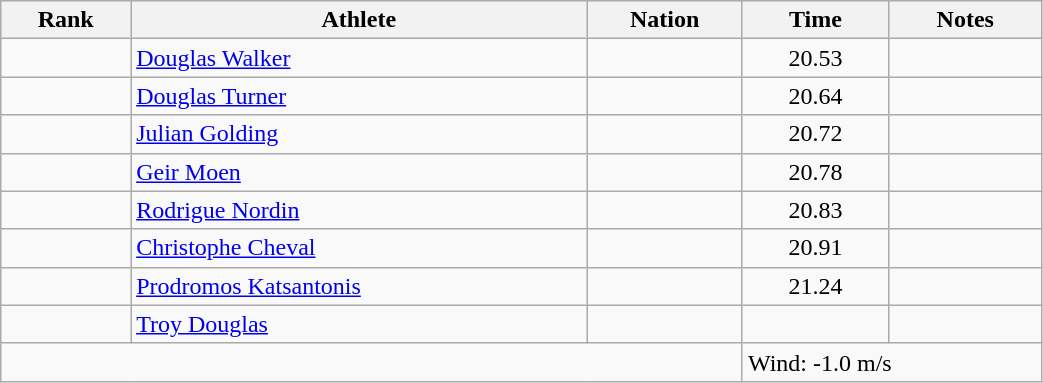<table class="wikitable sortable" style="text-align:center;width: 55%;">
<tr>
<th scope="col">Rank</th>
<th scope="col">Athlete</th>
<th scope="col">Nation</th>
<th scope="col">Time</th>
<th scope="col">Notes</th>
</tr>
<tr>
<td></td>
<td align=left><a href='#'>Douglas Walker</a></td>
<td align=left></td>
<td>20.53</td>
<td></td>
</tr>
<tr>
<td></td>
<td align=left><a href='#'>Douglas Turner</a></td>
<td align=left></td>
<td>20.64</td>
<td></td>
</tr>
<tr>
<td></td>
<td align=left><a href='#'>Julian Golding</a></td>
<td align=left></td>
<td>20.72</td>
<td></td>
</tr>
<tr>
<td></td>
<td align=left><a href='#'>Geir Moen</a></td>
<td align=left></td>
<td>20.78</td>
<td></td>
</tr>
<tr>
<td></td>
<td align=left><a href='#'>Rodrigue Nordin</a></td>
<td align=left></td>
<td>20.83</td>
<td></td>
</tr>
<tr>
<td></td>
<td align=left><a href='#'>Christophe Cheval</a></td>
<td align=left></td>
<td>20.91</td>
<td></td>
</tr>
<tr>
<td></td>
<td align=left><a href='#'>Prodromos Katsantonis</a></td>
<td align=left></td>
<td>21.24</td>
<td></td>
</tr>
<tr>
<td></td>
<td align="left"><a href='#'>Troy Douglas</a></td>
<td align=left></td>
<td></td>
<td></td>
</tr>
<tr class="sortbottom">
<td colspan="3"></td>
<td colspan="2" style="text-align:left;">Wind: -1.0 m/s</td>
</tr>
</table>
